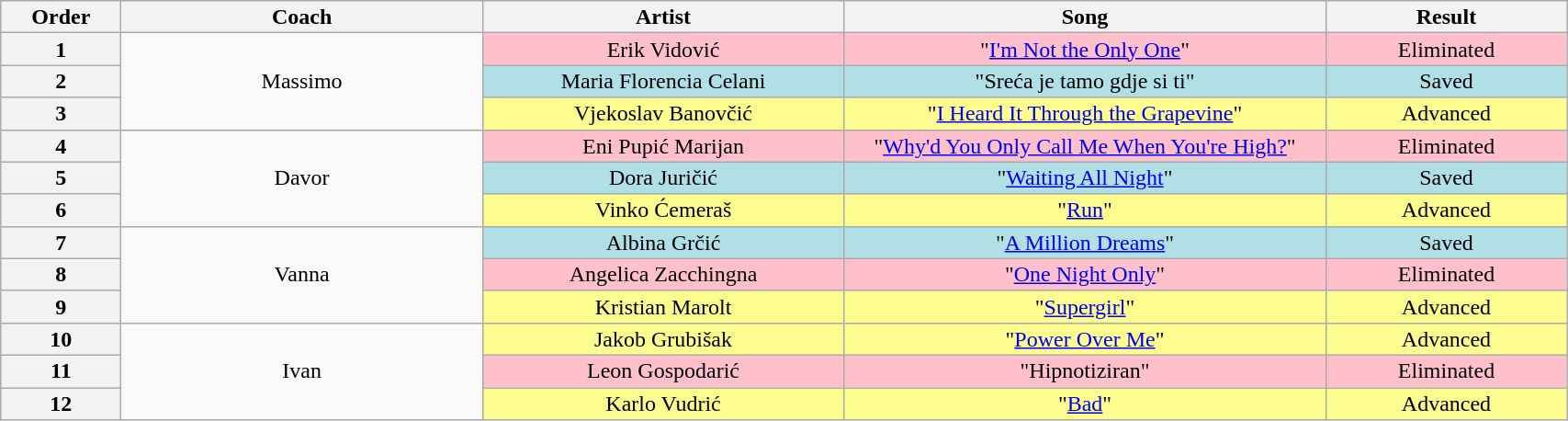<table class="wikitable" style="text-align:center; line-height:16px; width:90%;">
<tr>
<th scope="col" width="05%">Order</th>
<th scope="col" width="15%">Coach</th>
<th scope="col" width="15%">Artist</th>
<th scope="col" width="20%">Song</th>
<th scope="col" width="10%">Result</th>
</tr>
<tr>
<th>1</th>
<td rowspan="3">Massimo</td>
<td style="background:pink;">Erik Vidović</td>
<td style="background:pink;">"<a href='#'>I'm Not the Only One</a>"</td>
<td style="background:pink;">Eliminated</td>
</tr>
<tr>
<th>2</th>
<td style="background:#b0e0e6;">Maria Florencia Celani</td>
<td style="background:#b0e0e6;">"Sreća je tamo gdje si ti"</td>
<td style="background:#b0e0e6;">Saved</td>
</tr>
<tr>
<th>3</th>
<td style="background:#fdfc8f;">Vjekoslav Banovčić</td>
<td style="background:#fdfc8f;">"<a href='#'>I Heard It Through the Grapevine</a>"</td>
<td style="background:#fdfc8f;">Advanced</td>
</tr>
<tr>
<th>4</th>
<td rowspan="3">Davor</td>
<td style="background:pink;">Eni Pupić Marijan</td>
<td style="background:pink;">"<a href='#'>Why'd You Only Call Me When You're High?</a>"</td>
<td style="background:pink;">Eliminated</td>
</tr>
<tr>
<th>5</th>
<td style="background:#b0e0e6;">Dora Juričić</td>
<td style="background:#b0e0e6;">"<a href='#'>Waiting All Night</a>"</td>
<td style="background:#b0e0e6;">Saved</td>
</tr>
<tr>
<th>6</th>
<td style="background:#fdfc8f;">Vinko Ćemeraš</td>
<td style="background:#fdfc8f;">"<a href='#'>Run</a>"</td>
<td style="background:#fdfc8f;">Advanced</td>
</tr>
<tr>
<th>7</th>
<td rowspan="3">Vanna</td>
<td style="background:#b0e0e6;">Albina Grčić</td>
<td style="background:#b0e0e6;">"<a href='#'>A Million Dreams</a>"</td>
<td style="background:#b0e0e6;">Saved</td>
</tr>
<tr>
<th>8</th>
<td style="background:pink;">Angelica Zacchingna</td>
<td style="background:pink;">"<a href='#'>One Night Only</a>"</td>
<td style="background:pink;">Eliminated</td>
</tr>
<tr>
<th>9</th>
<td style="background:#fdfc8f;">Kristian Marolt</td>
<td style="background:#fdfc8f;">"<a href='#'>Supergirl</a>"</td>
<td style="background:#fdfc8f;">Advanced</td>
</tr>
<tr>
<th>10</th>
<td rowspan="3">Ivan</td>
<td style="background:#fdfc8f;">Jakob Grubišak</td>
<td style="background:#fdfc8f;">"<a href='#'>Power Over Me</a>"</td>
<td style="background:#fdfc8f;">Advanced</td>
</tr>
<tr>
<th>11</th>
<td style="background:pink;">Leon Gospodarić</td>
<td style="background:pink;">"Hipnotiziran"</td>
<td style="background:pink;">Eliminated</td>
</tr>
<tr>
<th>12</th>
<td style="background:#fdfc8f;">Karlo Vudrić</td>
<td style="background:#fdfc8f;">"<a href='#'>Bad</a>"</td>
<td style="background:#fdfc8f;">Advanced</td>
</tr>
</table>
